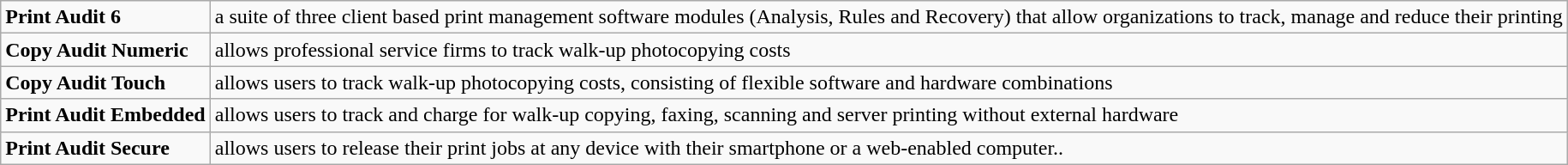<table class="wikitable">
<tr>
<td><strong>Print Audit 6</strong></td>
<td>a suite of three client based print management software modules (Analysis, Rules and Recovery) that allow organizations to track, manage and reduce their printing</td>
</tr>
<tr>
<td><strong>Copy Audit Numeric</strong></td>
<td>allows professional service firms to track walk-up photocopying costs</td>
</tr>
<tr>
<td><strong>Copy Audit Touch</strong></td>
<td>allows users to track walk-up photocopying costs, consisting of flexible software and hardware combinations</td>
</tr>
<tr>
<td><strong>Print Audit Embedded</strong></td>
<td>allows users to track and charge for walk-up copying, faxing, scanning and server printing without external hardware</td>
</tr>
<tr>
<td><strong>Print Audit Secure</strong></td>
<td>allows users to release their print jobs at any device with their smartphone or a web-enabled computer..</td>
</tr>
</table>
